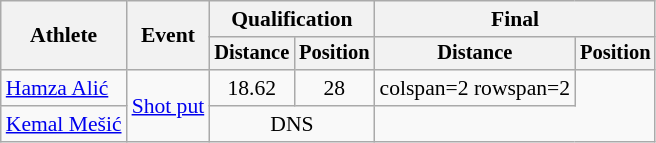<table class=wikitable style="font-size:90%">
<tr>
<th rowspan="2">Athlete</th>
<th rowspan="2">Event</th>
<th colspan="2">Qualification</th>
<th colspan="2">Final</th>
</tr>
<tr style="font-size:95%">
<th>Distance</th>
<th>Position</th>
<th>Distance</th>
<th>Position</th>
</tr>
<tr style=text-align:center>
<td style=text-align:left><a href='#'>Hamza Alić</a></td>
<td style=text-align:left rowspan=2><a href='#'>Shot put</a></td>
<td>18.62</td>
<td>28</td>
<td>colspan=2 rowspan=2 </td>
</tr>
<tr style=text-align:center>
<td style=text-align:left><a href='#'>Kemal Mešić</a></td>
<td colspan="2">DNS</td>
</tr>
</table>
